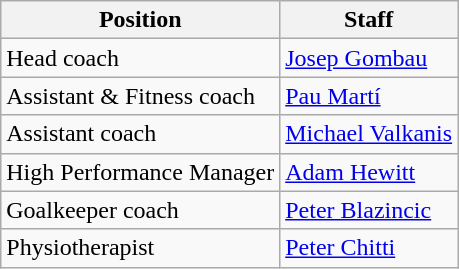<table class="wikitable">
<tr>
<th>Position</th>
<th>Staff</th>
</tr>
<tr>
<td>Head coach</td>
<td> <a href='#'>Josep Gombau</a></td>
</tr>
<tr>
<td>Assistant & Fitness coach</td>
<td> <a href='#'>Pau Martí</a></td>
</tr>
<tr>
<td>Assistant coach</td>
<td> <a href='#'>Michael Valkanis</a></td>
</tr>
<tr>
<td>High Performance Manager</td>
<td> <a href='#'>Adam Hewitt</a></td>
</tr>
<tr>
<td>Goalkeeper coach</td>
<td> <a href='#'>Peter Blazincic</a></td>
</tr>
<tr>
<td>Physiotherapist</td>
<td> <a href='#'>Peter Chitti</a></td>
</tr>
</table>
